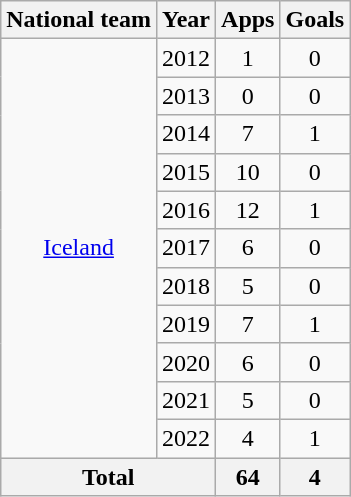<table class="wikitable" style="text-align:center">
<tr>
<th>National team</th>
<th>Year</th>
<th>Apps</th>
<th>Goals</th>
</tr>
<tr>
<td rowspan="11"><a href='#'>Iceland</a></td>
<td>2012</td>
<td>1</td>
<td>0</td>
</tr>
<tr>
<td>2013</td>
<td>0</td>
<td>0</td>
</tr>
<tr>
<td>2014</td>
<td>7</td>
<td>1</td>
</tr>
<tr>
<td>2015</td>
<td>10</td>
<td>0</td>
</tr>
<tr>
<td>2016</td>
<td>12</td>
<td>1</td>
</tr>
<tr>
<td>2017</td>
<td>6</td>
<td>0</td>
</tr>
<tr>
<td>2018</td>
<td>5</td>
<td>0</td>
</tr>
<tr>
<td>2019</td>
<td>7</td>
<td>1</td>
</tr>
<tr>
<td>2020</td>
<td>6</td>
<td>0</td>
</tr>
<tr>
<td>2021</td>
<td>5</td>
<td>0</td>
</tr>
<tr>
<td>2022</td>
<td>4</td>
<td>1</td>
</tr>
<tr>
<th colspan="2">Total</th>
<th>64</th>
<th>4</th>
</tr>
</table>
